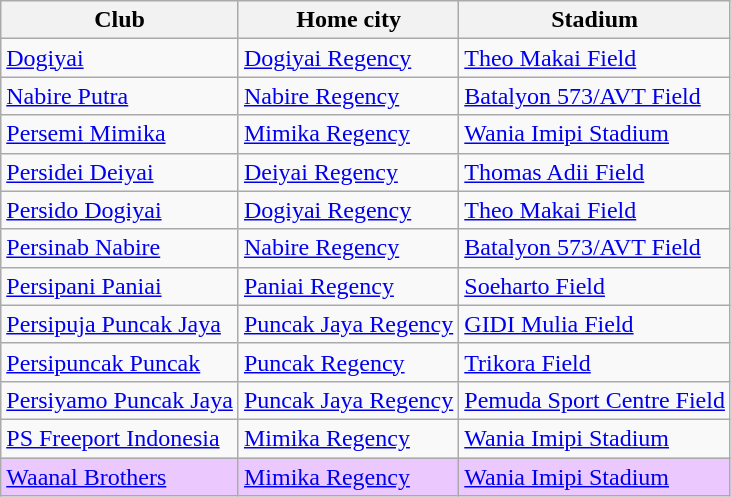<table class="wikitable sortable">
<tr>
<th>Club</th>
<th>Home city</th>
<th>Stadium</th>
</tr>
<tr>
<td><a href='#'>Dogiyai</a></td>
<td><a href='#'>Dogiyai Regency</a></td>
<td><a href='#'>Theo Makai Field</a></td>
</tr>
<tr>
<td><a href='#'>Nabire Putra</a></td>
<td><a href='#'>Nabire Regency</a></td>
<td><a href='#'>Batalyon 573/AVT Field</a></td>
</tr>
<tr>
<td><a href='#'>Persemi Mimika</a></td>
<td><a href='#'>Mimika Regency</a></td>
<td><a href='#'>Wania Imipi Stadium</a></td>
</tr>
<tr>
<td><a href='#'>Persidei Deiyai</a></td>
<td><a href='#'>Deiyai Regency</a></td>
<td><a href='#'>Thomas Adii Field</a></td>
</tr>
<tr>
<td><a href='#'>Persido Dogiyai</a></td>
<td><a href='#'>Dogiyai Regency</a></td>
<td><a href='#'>Theo Makai Field</a></td>
</tr>
<tr>
<td><a href='#'>Persinab Nabire</a></td>
<td><a href='#'>Nabire Regency</a></td>
<td><a href='#'>Batalyon 573/AVT Field</a></td>
</tr>
<tr>
<td><a href='#'>Persipani Paniai</a></td>
<td><a href='#'>Paniai Regency</a></td>
<td><a href='#'>Soeharto Field</a></td>
</tr>
<tr>
<td><a href='#'>Persipuja Puncak Jaya</a></td>
<td><a href='#'>Puncak Jaya Regency</a></td>
<td><a href='#'>GIDI Mulia Field</a></td>
</tr>
<tr>
<td><a href='#'>Persipuncak Puncak</a></td>
<td><a href='#'>Puncak Regency</a></td>
<td><a href='#'>Trikora Field</a></td>
</tr>
<tr>
<td><a href='#'>Persiyamo Puncak Jaya</a></td>
<td><a href='#'>Puncak Jaya Regency</a></td>
<td><a href='#'>Pemuda Sport Centre Field</a></td>
</tr>
<tr>
<td><a href='#'>PS Freeport Indonesia</a></td>
<td><a href='#'>Mimika Regency</a></td>
<td><a href='#'>Wania Imipi Stadium</a></td>
</tr>
<tr style="background:#ebc9fe">
<td><a href='#'>Waanal Brothers</a></td>
<td><a href='#'>Mimika Regency</a></td>
<td><a href='#'>Wania Imipi Stadium</a></td>
</tr>
</table>
